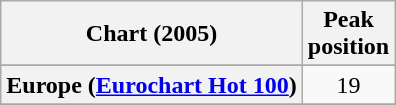<table class="wikitable sortable plainrowheaders" style="text-align:center">
<tr>
<th>Chart (2005)</th>
<th>Peak<br>position</th>
</tr>
<tr>
</tr>
<tr>
</tr>
<tr>
<th scope="row">Europe (<a href='#'>Eurochart Hot 100</a>)</th>
<td>19</td>
</tr>
<tr>
</tr>
<tr>
</tr>
<tr>
</tr>
</table>
